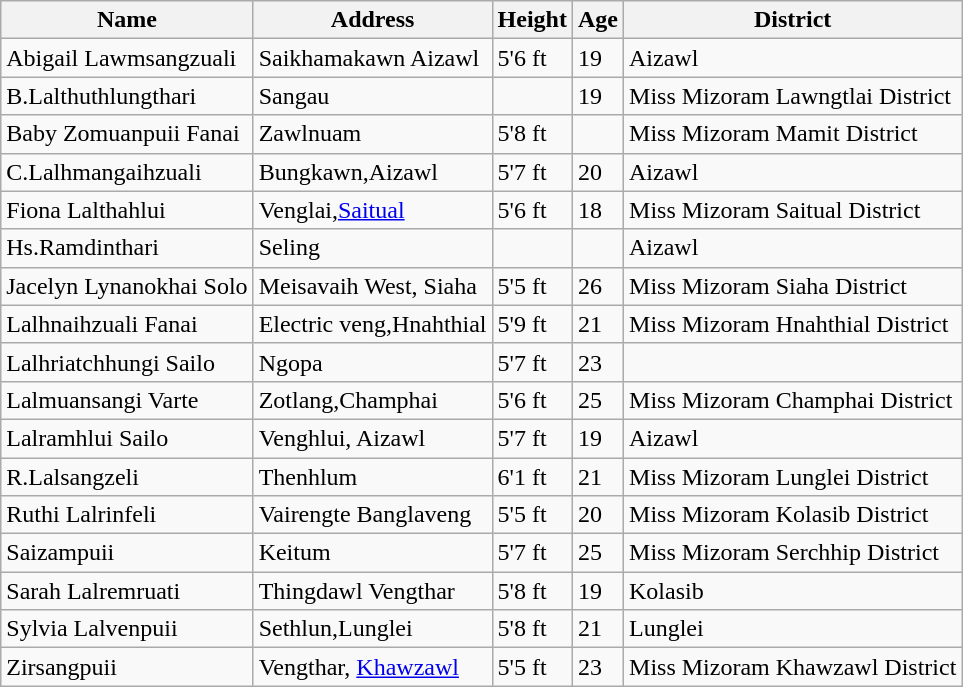<table class="wikitable">
<tr>
<th>Name</th>
<th>Address</th>
<th>Height</th>
<th>Age</th>
<th>District</th>
</tr>
<tr>
<td>Abigail Lawmsangzuali</td>
<td>Saikhamakawn Aizawl</td>
<td>5'6 ft</td>
<td>19</td>
<td>Aizawl</td>
</tr>
<tr>
<td>B.Lalthuthlungthari</td>
<td>Sangau</td>
<td></td>
<td>19</td>
<td>Miss Mizoram Lawngtlai District</td>
</tr>
<tr>
<td>Baby Zomuanpuii Fanai</td>
<td>Zawlnuam</td>
<td>5'8 ft</td>
<td></td>
<td>Miss Mizoram Mamit District</td>
</tr>
<tr>
<td>C.Lalhmangaihzuali</td>
<td>Bungkawn,Aizawl</td>
<td>5'7 ft</td>
<td>20</td>
<td>Aizawl</td>
</tr>
<tr>
<td>Fiona Lalthahlui</td>
<td>Venglai,<a href='#'>Saitual</a></td>
<td>5'6 ft</td>
<td>18</td>
<td>Miss Mizoram Saitual District</td>
</tr>
<tr>
<td>Hs.Ramdinthari</td>
<td>Seling</td>
<td></td>
<td></td>
<td>Aizawl</td>
</tr>
<tr>
<td>Jacelyn Lynanokhai Solo</td>
<td>Meisavaih West, Siaha</td>
<td>5'5 ft</td>
<td>26</td>
<td>Miss Mizoram Siaha District</td>
</tr>
<tr>
<td>Lalhnaihzuali Fanai</td>
<td>Electric veng,Hnahthial</td>
<td>5'9 ft</td>
<td>21</td>
<td>Miss Mizoram Hnahthial District</td>
</tr>
<tr>
<td>Lalhriatchhungi Sailo</td>
<td>Ngopa</td>
<td>5'7 ft</td>
<td>23</td>
<td></td>
</tr>
<tr>
<td>Lalmuansangi Varte</td>
<td>Zotlang,Champhai</td>
<td>5'6 ft</td>
<td>25</td>
<td>Miss Mizoram Champhai District</td>
</tr>
<tr>
<td>Lalramhlui Sailo</td>
<td>Venghlui, Aizawl</td>
<td>5'7 ft</td>
<td>19</td>
<td>Aizawl</td>
</tr>
<tr>
<td>R.Lalsangzeli</td>
<td>Thenhlum</td>
<td>6'1 ft</td>
<td>21</td>
<td>Miss Mizoram Lunglei District</td>
</tr>
<tr>
<td>Ruthi Lalrinfeli</td>
<td>Vairengte Banglaveng</td>
<td>5'5 ft</td>
<td>20</td>
<td>Miss Mizoram Kolasib District</td>
</tr>
<tr>
<td>Saizampuii</td>
<td>Keitum</td>
<td>5'7 ft</td>
<td>25</td>
<td>Miss Mizoram Serchhip District</td>
</tr>
<tr>
<td>Sarah Lalremruati</td>
<td>Thingdawl Vengthar</td>
<td>5'8 ft</td>
<td>19</td>
<td>Kolasib</td>
</tr>
<tr>
<td>Sylvia Lalvenpuii</td>
<td>Sethlun,Lunglei</td>
<td>5'8 ft</td>
<td>21</td>
<td>Lunglei</td>
</tr>
<tr>
<td>Zirsangpuii</td>
<td>Vengthar, <a href='#'>Khawzawl</a></td>
<td>5'5 ft</td>
<td>23</td>
<td>Miss Mizoram Khawzawl District</td>
</tr>
</table>
